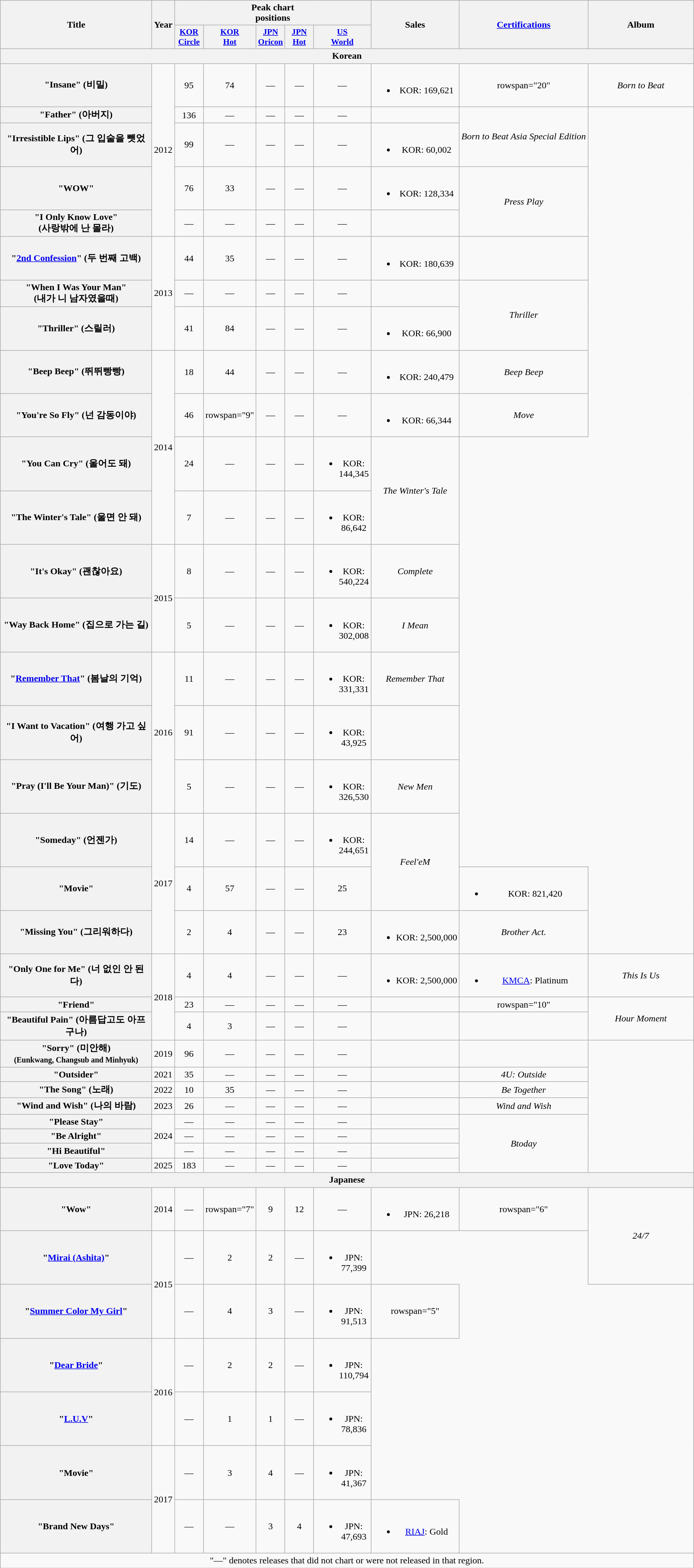<table class="wikitable plainrowheaders" style="text-align:center">
<tr>
<th rowspan="2" scope="col" style="width:16em;">Title</th>
<th scope="col" rowspan="2">Year</th>
<th scope="col" colspan="5">Peak chart<br>positions</th>
<th scope="col" rowspan="2">Sales<br></th>
<th scope="col" rowspan="2"><a href='#'>Certifications</a></th>
<th scope="col" rowspan="2" style="width:11em;">Album</th>
</tr>
<tr>
<th scope="col" style="width:3em;font-size:90%;"><a href='#'>KOR<br>Circle</a><br></th>
<th scope="col" style="width:3em;font-size:90%;"><a href='#'>KOR<br>Hot</a><br></th>
<th scope="col" style="width:3em;font-size:90%;"><a href='#'>JPN<br>Oricon</a><br></th>
<th scope="col" style="width:3em;font-size:90%;"><a href='#'>JPN<br>Hot</a><br></th>
<th scope="col" style="width:3em;font-size:90%;"><a href='#'>US<br>World</a><br></th>
</tr>
<tr>
<th colspan="10">Korean</th>
</tr>
<tr>
<th scope="row">"Insane" (비밀)</th>
<td rowspan="5">2012</td>
<td>95</td>
<td>74</td>
<td>—</td>
<td>—</td>
<td>—</td>
<td><br><ul><li>KOR: 169,621</li></ul></td>
<td>rowspan="20" </td>
<td><em>Born to Beat</em></td>
</tr>
<tr>
<th scope="row">"Father" (아버지)</th>
<td>136</td>
<td>—</td>
<td>—</td>
<td>—</td>
<td>—</td>
<td></td>
<td rowspan="2"><em>Born to Beat Asia Special Edition</em></td>
</tr>
<tr>
<th scope="row">"Irresistible Lips" (그 입술을 뺏었어)</th>
<td>99</td>
<td>—</td>
<td>—</td>
<td>—</td>
<td>—</td>
<td><br><ul><li>KOR: 60,002</li></ul></td>
</tr>
<tr>
<th scope="row">"WOW"</th>
<td>76</td>
<td>33</td>
<td>—</td>
<td>—</td>
<td>—</td>
<td><br><ul><li>KOR: 128,334</li></ul></td>
<td rowspan=2><em>Press Play</em></td>
</tr>
<tr>
<th scope="row">"I Only Know Love" <br> (사랑밖에 난 몰라)</th>
<td>—</td>
<td>—</td>
<td>—</td>
<td>—</td>
<td>—</td>
<td></td>
</tr>
<tr>
<th scope="row">"<a href='#'>2nd Confession</a>" (두 번째 고백)</th>
<td rowspan="3">2013</td>
<td>44</td>
<td>35</td>
<td>—</td>
<td>—</td>
<td>—</td>
<td><br><ul><li>KOR: 180,639</li></ul></td>
<td></td>
</tr>
<tr>
<th scope="row">"When I Was Your Man" <br> (내가 니 남자였을때)</th>
<td>—</td>
<td>—</td>
<td>—</td>
<td>—</td>
<td>—</td>
<td></td>
<td rowspan=2><em>Thriller</em></td>
</tr>
<tr>
<th scope="row">"Thriller" (스릴러)</th>
<td>41</td>
<td>84</td>
<td>—</td>
<td>—</td>
<td>—</td>
<td><br><ul><li>KOR: 66,900</li></ul></td>
</tr>
<tr>
<th scope="row">"Beep Beep" (뛰뛰빵빵)</th>
<td rowspan="4">2014</td>
<td>18</td>
<td>44</td>
<td>—</td>
<td>—</td>
<td>—</td>
<td><br><ul><li>KOR: 240,479</li></ul></td>
<td><em>Beep Beep</em></td>
</tr>
<tr>
<th scope="row">"You're So Fly" (넌 감동이야)</th>
<td>46</td>
<td>rowspan="9" </td>
<td>—</td>
<td>—</td>
<td>—</td>
<td><br><ul><li>KOR: 66,344</li></ul></td>
<td><em>Move</em></td>
</tr>
<tr>
<th scope="row">"You Can Cry" (울어도 돼)</th>
<td>24</td>
<td>—</td>
<td>—</td>
<td>—</td>
<td><br><ul><li>KOR: 144,345</li></ul></td>
<td rowspan="2"><em>The Winter's Tale</em></td>
</tr>
<tr>
<th scope="row">"The Winter's Tale" (울면 안 돼)</th>
<td>7</td>
<td>—</td>
<td>—</td>
<td>—</td>
<td><br><ul><li>KOR: 86,642</li></ul></td>
</tr>
<tr>
<th scope="row">"It's Okay" (괜찮아요)</th>
<td rowspan="2">2015</td>
<td>8</td>
<td>—</td>
<td>—</td>
<td>—</td>
<td><br><ul><li>KOR: 540,224</li></ul></td>
<td><em>Complete</em></td>
</tr>
<tr>
<th scope="row">"Way Back Home" (집으로 가는 길)</th>
<td>5</td>
<td>—</td>
<td>—</td>
<td>—</td>
<td><br><ul><li>KOR: 302,008</li></ul></td>
<td><em>I Mean</em></td>
</tr>
<tr>
<th scope="row">"<a href='#'>Remember That</a>" (봄날의 기억)</th>
<td rowspan="3">2016</td>
<td>11</td>
<td>—</td>
<td>—</td>
<td>—</td>
<td><br><ul><li>KOR: 331,331</li></ul></td>
<td><em>Remember That</em></td>
</tr>
<tr>
<th scope="row">"I Want to Vacation" (여행 가고 싶어)</th>
<td>91</td>
<td>—</td>
<td>—</td>
<td>—</td>
<td><br><ul><li>KOR: 43,925</li></ul></td>
<td></td>
</tr>
<tr>
<th scope="row">"Pray (I'll Be Your Man)" (기도)</th>
<td>5</td>
<td>—</td>
<td>—</td>
<td>—</td>
<td><br><ul><li>KOR: 326,530</li></ul></td>
<td><em>New Men</em></td>
</tr>
<tr>
<th scope="row">"Someday" (언젠가)</th>
<td rowspan="3">2017</td>
<td>14</td>
<td>—</td>
<td>—</td>
<td>—</td>
<td><br><ul><li>KOR: 244,651</li></ul></td>
<td rowspan="2"><em>Feel'eM</em></td>
</tr>
<tr>
<th scope="row">"Movie"</th>
<td>4</td>
<td>57</td>
<td>—</td>
<td>—</td>
<td>25</td>
<td><br><ul><li>KOR: 821,420</li></ul></td>
</tr>
<tr>
<th scope="row">"Missing You" (그리워하다)</th>
<td>2</td>
<td>4</td>
<td>—</td>
<td>—</td>
<td>23</td>
<td><br><ul><li>KOR: 2,500,000</li></ul></td>
<td><em>Brother Act.</em></td>
</tr>
<tr>
<th scope="row">"Only One for Me" (너 없인 안 된다)</th>
<td rowspan="3">2018</td>
<td>4</td>
<td>4</td>
<td>—</td>
<td>—</td>
<td>—</td>
<td><br><ul><li>KOR: 2,500,000</li></ul></td>
<td><br><ul><li><a href='#'>KMCA</a>: Platinum</li></ul></td>
<td><em>This Is Us</em></td>
</tr>
<tr>
<th scope="row">"Friend"</th>
<td>23</td>
<td>—</td>
<td>—</td>
<td>—</td>
<td>—</td>
<td></td>
<td>rowspan="10" </td>
<td rowspan="2"><em>Hour Moment</em></td>
</tr>
<tr>
<th scope="row">"Beautiful Pain" (아름답고도 아프구나)</th>
<td>4</td>
<td>3</td>
<td>—</td>
<td>—</td>
<td>—</td>
<td></td>
</tr>
<tr>
<th scope="row">"Sorry" (미안해) <br> <small>(Eunkwang, Changsub and Minhyuk)</small></th>
<td>2019</td>
<td>96</td>
<td>—</td>
<td>—</td>
<td>—</td>
<td>—</td>
<td></td>
<td></td>
</tr>
<tr>
<th scope="row">"Outsider"</th>
<td>2021</td>
<td>35</td>
<td>—</td>
<td>—</td>
<td>—</td>
<td>—</td>
<td></td>
<td><em>4U: Outside</em></td>
</tr>
<tr>
<th scope="row">"The Song" (노래)</th>
<td>2022</td>
<td>10</td>
<td>35</td>
<td>—</td>
<td>—</td>
<td>—</td>
<td></td>
<td><em>Be Together</em></td>
</tr>
<tr>
<th scope="row">"Wind and Wish" (나의 바람)</th>
<td>2023</td>
<td>26</td>
<td>—</td>
<td>—</td>
<td>—</td>
<td>—</td>
<td></td>
<td><em>Wind and Wish</em></td>
</tr>
<tr>
<th scope="row">"Please Stay"</th>
<td rowspan="3">2024</td>
<td>—</td>
<td>—</td>
<td>—</td>
<td>—</td>
<td>—</td>
<td></td>
<td rowspan="4"><em>Btoday</em></td>
</tr>
<tr>
<th scope="row">"Be Alright"</th>
<td>—</td>
<td>—</td>
<td>—</td>
<td>—</td>
<td>—</td>
<td></td>
</tr>
<tr>
<th scope="row">"Hi Beautiful"</th>
<td>—</td>
<td>—</td>
<td>—</td>
<td>—</td>
<td>—</td>
<td></td>
</tr>
<tr>
<th scope="row">"Love Today"</th>
<td>2025</td>
<td>183</td>
<td>—</td>
<td>—</td>
<td>—</td>
<td>—</td>
<td></td>
</tr>
<tr>
<th colspan="10">Japanese</th>
</tr>
<tr>
<th scope="row">"Wow"</th>
<td>2014</td>
<td>—</td>
<td>rowspan="7" </td>
<td>9</td>
<td>12</td>
<td>—</td>
<td><br><ul><li>JPN: 26,218 </li></ul></td>
<td>rowspan="6" </td>
<td rowspan="2"><em>24/7</em></td>
</tr>
<tr>
<th scope="row">"<a href='#'>Mirai (Ashita)</a>"</th>
<td style="text-align:center" rowspan="2">2015</td>
<td>—</td>
<td>2</td>
<td>2</td>
<td>—</td>
<td><br><ul><li>JPN: 77,399 </li></ul></td>
</tr>
<tr>
<th scope="row">"<a href='#'>Summer Color My Girl</a>"</th>
<td>—</td>
<td>4</td>
<td>3</td>
<td>—</td>
<td><br><ul><li>JPN: 91,513 </li></ul></td>
<td>rowspan="5" </td>
</tr>
<tr>
<th scope="row">"<a href='#'>Dear Bride</a>"</th>
<td rowspan ="2">2016</td>
<td>—</td>
<td>2</td>
<td>2</td>
<td>—</td>
<td><br><ul><li>JPN: 110,794 </li></ul></td>
</tr>
<tr>
<th scope="row">"<a href='#'>L.U.V</a>"</th>
<td>—</td>
<td>1</td>
<td>1</td>
<td>—</td>
<td><br><ul><li>JPN: 78,836 </li></ul></td>
</tr>
<tr>
<th scope="row">"Movie"</th>
<td rowspan="2">2017</td>
<td>—</td>
<td>3</td>
<td>4</td>
<td>—</td>
<td><br><ul><li>JPN: 41,367 </li></ul></td>
</tr>
<tr>
<th scope="row">"Brand New Days"</th>
<td>—</td>
<td>—</td>
<td>3</td>
<td>4</td>
<td><br><ul><li>JPN: 47,693 </li></ul></td>
<td><br><ul><li><a href='#'>RIAJ</a>: Gold</li></ul></td>
</tr>
<tr>
<td colspan="10">"—" denotes releases that did not chart or were not released in that region.</td>
</tr>
</table>
